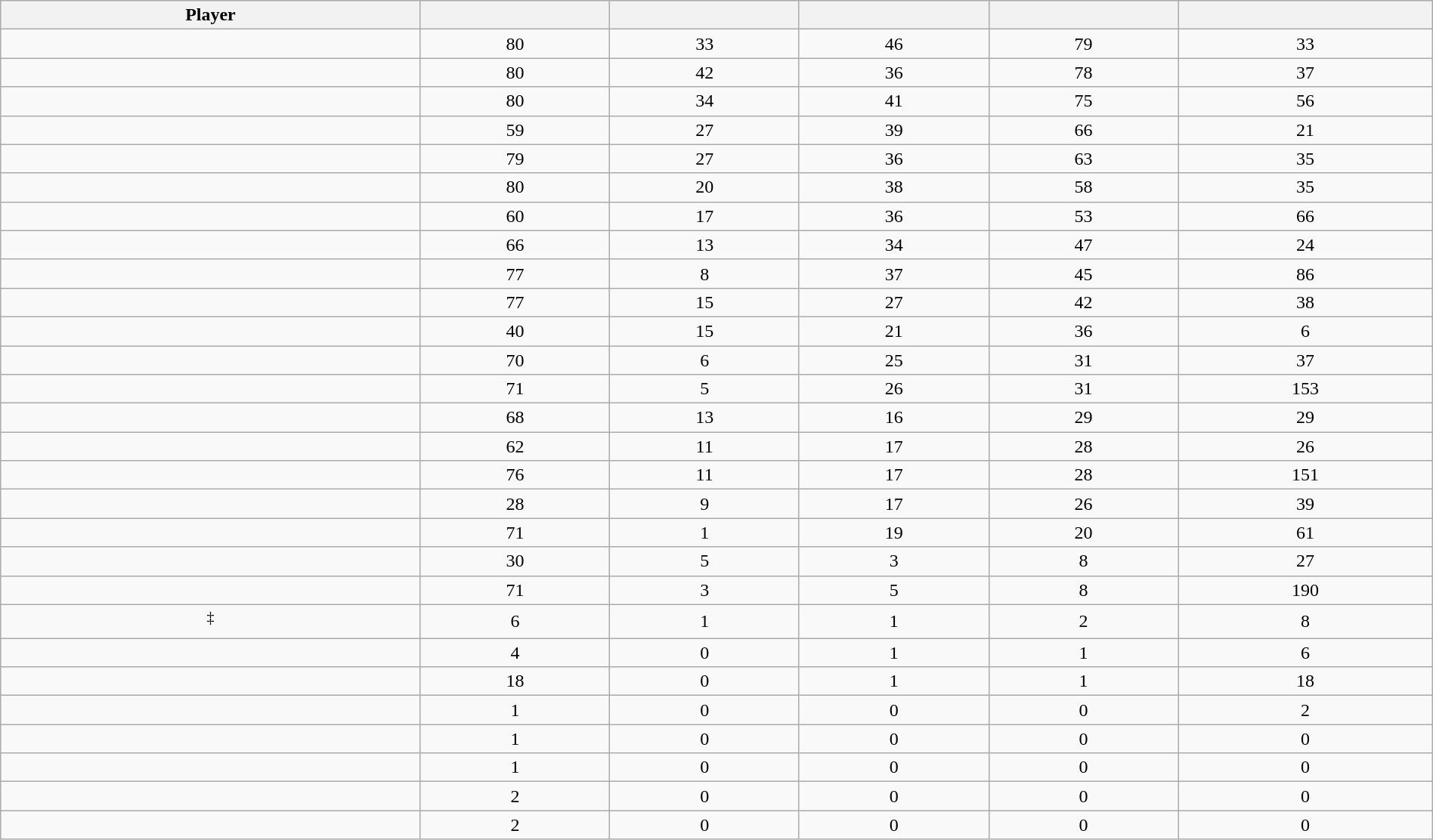<table class="wikitable sortable" style="width:100%;">
<tr align=center>
<th>Player</th>
<th></th>
<th></th>
<th></th>
<th></th>
<th></th>
</tr>
<tr align=center>
<td></td>
<td>80</td>
<td>33</td>
<td>46</td>
<td>79</td>
<td>33</td>
</tr>
<tr align=center>
<td></td>
<td>80</td>
<td>42</td>
<td>36</td>
<td>78</td>
<td>37</td>
</tr>
<tr align=center>
<td></td>
<td>80</td>
<td>34</td>
<td>41</td>
<td>75</td>
<td>56</td>
</tr>
<tr align=center>
<td></td>
<td>59</td>
<td>27</td>
<td>39</td>
<td>66</td>
<td>21</td>
</tr>
<tr align=center>
<td></td>
<td>79</td>
<td>27</td>
<td>36</td>
<td>63</td>
<td>35</td>
</tr>
<tr align=center>
<td></td>
<td>80</td>
<td>20</td>
<td>38</td>
<td>58</td>
<td>35</td>
</tr>
<tr align=center>
<td></td>
<td>60</td>
<td>17</td>
<td>36</td>
<td>53</td>
<td>66</td>
</tr>
<tr align=center>
<td></td>
<td>66</td>
<td>13</td>
<td>34</td>
<td>47</td>
<td>24</td>
</tr>
<tr align=center>
<td></td>
<td>77</td>
<td>8</td>
<td>37</td>
<td>45</td>
<td>86</td>
</tr>
<tr align=center>
<td></td>
<td>77</td>
<td>15</td>
<td>27</td>
<td>42</td>
<td>38</td>
</tr>
<tr align=center>
<td></td>
<td>40</td>
<td>15</td>
<td>21</td>
<td>36</td>
<td>6</td>
</tr>
<tr align=center>
<td></td>
<td>70</td>
<td>6</td>
<td>25</td>
<td>31</td>
<td>37</td>
</tr>
<tr align=center>
<td></td>
<td>71</td>
<td>5</td>
<td>26</td>
<td>31</td>
<td>153</td>
</tr>
<tr align=center>
<td></td>
<td>68</td>
<td>13</td>
<td>16</td>
<td>29</td>
<td>29</td>
</tr>
<tr align=center>
<td></td>
<td>62</td>
<td>11</td>
<td>17</td>
<td>28</td>
<td>26</td>
</tr>
<tr align=center>
<td></td>
<td>76</td>
<td>11</td>
<td>17</td>
<td>28</td>
<td>151</td>
</tr>
<tr align=center>
<td></td>
<td>28</td>
<td>9</td>
<td>17</td>
<td>26</td>
<td>39</td>
</tr>
<tr align=center>
<td></td>
<td>71</td>
<td>1</td>
<td>19</td>
<td>20</td>
<td>61</td>
</tr>
<tr align=center>
<td></td>
<td>30</td>
<td>5</td>
<td>3</td>
<td>8</td>
<td>27</td>
</tr>
<tr align=center>
<td></td>
<td>71</td>
<td>3</td>
<td>5</td>
<td>8</td>
<td>190</td>
</tr>
<tr align=center>
<td><sup>‡</sup></td>
<td>6</td>
<td>1</td>
<td>1</td>
<td>2</td>
<td>8</td>
</tr>
<tr align=center>
<td></td>
<td>4</td>
<td>0</td>
<td>1</td>
<td>1</td>
<td>6</td>
</tr>
<tr align=center>
<td></td>
<td>18</td>
<td>0</td>
<td>1</td>
<td>1</td>
<td>18</td>
</tr>
<tr align=center>
<td></td>
<td>1</td>
<td>0</td>
<td>0</td>
<td>0</td>
<td>2</td>
</tr>
<tr align=center>
<td></td>
<td>1</td>
<td>0</td>
<td>0</td>
<td>0</td>
<td>0</td>
</tr>
<tr align=center>
<td></td>
<td>1</td>
<td>0</td>
<td>0</td>
<td>0</td>
<td>0</td>
</tr>
<tr align=center>
<td></td>
<td>2</td>
<td>0</td>
<td>0</td>
<td>0</td>
<td>0</td>
</tr>
<tr align=center>
<td></td>
<td>2</td>
<td>0</td>
<td>0</td>
<td>0</td>
<td>0</td>
</tr>
</table>
